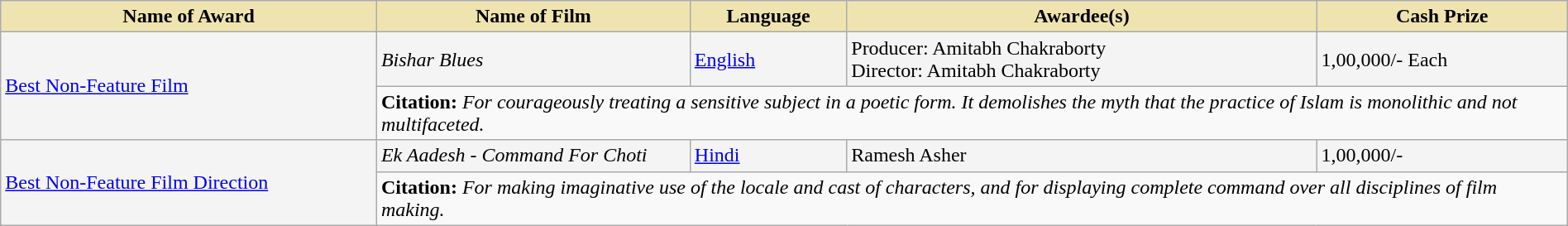<table class="wikitable" style="width:100%;">
<tr>
<th style="background-color:#EFE4B0;width:24%;">Name of Award</th>
<th style="background-color:#EFE4B0;width:20%;">Name of Film</th>
<th style="background-color:#EFE4B0;width:10%;">Language</th>
<th style="background-color:#EFE4B0;width:30%;">Awardee(s)</th>
<th style="background-color:#EFE4B0;width:16%;">Cash Prize</th>
</tr>
<tr style="background-color:#F4F4F4">
<td rowspan="2"><a href='#'>Best Non-Feature Film</a></td>
<td><em>Bishar Blues</em></td>
<td><a href='#'>English</a></td>
<td>Producer: Amitabh Chakraborty<br>Director: Amitabh Chakraborty</td>
<td> 1,00,000/- Each</td>
</tr>
<tr style="background-color:#F9F9F9">
<td colspan="4"><strong>Citation:</strong> <em>For courageously treating a sensitive subject in a poetic form. It demolishes the myth that the practice of Islam is monolithic and not multifaceted.</em></td>
</tr>
<tr style="background-color:#F4F4F4">
<td rowspan="2"><a href='#'>Best Non-Feature Film Direction</a></td>
<td><em>Ek Aadesh - Command For Choti</em></td>
<td><a href='#'>Hindi</a></td>
<td>Ramesh Asher</td>
<td> 1,00,000/-</td>
</tr>
<tr style="background-color:#F9F9F9">
<td colspan="4"><strong>Citation:</strong> <em>For making imaginative use of the locale and cast of characters, and for displaying complete command over all disciplines of film making.</em></td>
</tr>
</table>
